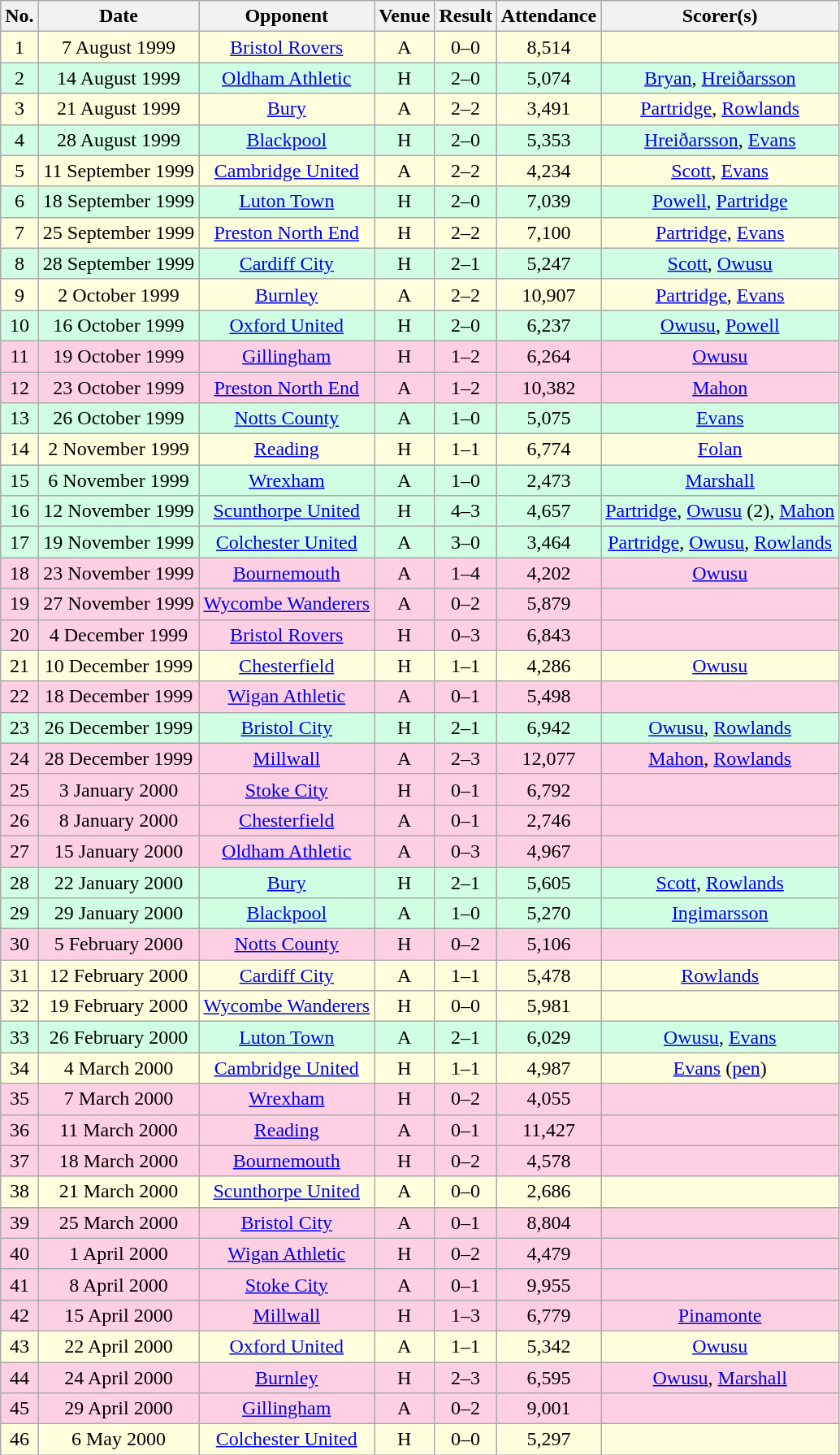<table class="wikitable sortable" style="text-align:center;">
<tr>
<th>No.</th>
<th>Date</th>
<th>Opponent</th>
<th>Venue</th>
<th>Result</th>
<th>Attendance</th>
<th>Scorer(s)</th>
</tr>
<tr style="background:#ffd;">
<td>1</td>
<td>7 August 1999</td>
<td><a href='#'>Bristol Rovers</a></td>
<td>A</td>
<td>0–0</td>
<td>8,514</td>
<td></td>
</tr>
<tr style="background:#d0ffe3;">
<td>2</td>
<td>14 August 1999</td>
<td><a href='#'>Oldham Athletic</a></td>
<td>H</td>
<td>2–0</td>
<td>5,074</td>
<td><a href='#'>Bryan</a>, <a href='#'>Hreiðarsson</a></td>
</tr>
<tr style="background:#ffd;">
<td>3</td>
<td>21 August 1999</td>
<td><a href='#'>Bury</a></td>
<td>A</td>
<td>2–2</td>
<td>3,491</td>
<td><a href='#'>Partridge</a>, <a href='#'>Rowlands</a></td>
</tr>
<tr style="background:#d0ffe3;">
<td>4</td>
<td>28 August 1999</td>
<td><a href='#'>Blackpool</a></td>
<td>H</td>
<td>2–0</td>
<td>5,353</td>
<td><a href='#'>Hreiðarsson</a>, <a href='#'>Evans</a></td>
</tr>
<tr style="background:#ffd;">
<td>5</td>
<td>11 September 1999</td>
<td><a href='#'>Cambridge United</a></td>
<td>A</td>
<td>2–2</td>
<td>4,234</td>
<td><a href='#'>Scott</a>, <a href='#'>Evans</a></td>
</tr>
<tr style="background:#d0ffe3;">
<td>6</td>
<td>18 September 1999</td>
<td><a href='#'>Luton Town</a></td>
<td>H</td>
<td>2–0</td>
<td>7,039</td>
<td><a href='#'>Powell</a>, <a href='#'>Partridge</a></td>
</tr>
<tr style="background:#ffd;">
<td>7</td>
<td>25 September 1999</td>
<td><a href='#'>Preston North End</a></td>
<td>H</td>
<td>2–2</td>
<td>7,100</td>
<td><a href='#'>Partridge</a>, <a href='#'>Evans</a></td>
</tr>
<tr style="background:#d0ffe3;">
<td>8</td>
<td>28 September 1999</td>
<td><a href='#'>Cardiff City</a></td>
<td>H</td>
<td>2–1</td>
<td>5,247</td>
<td><a href='#'>Scott</a>, <a href='#'>Owusu</a></td>
</tr>
<tr style="background:#ffd;">
<td>9</td>
<td>2 October 1999</td>
<td><a href='#'>Burnley</a></td>
<td>A</td>
<td>2–2</td>
<td>10,907</td>
<td><a href='#'>Partridge</a>, <a href='#'>Evans</a></td>
</tr>
<tr style="background:#d0ffe3;">
<td>10</td>
<td>16 October 1999</td>
<td><a href='#'>Oxford United</a></td>
<td>H</td>
<td>2–0</td>
<td>6,237</td>
<td><a href='#'>Owusu</a>, <a href='#'>Powell</a></td>
</tr>
<tr style="background:#ffd0e3;">
<td>11</td>
<td>19 October 1999</td>
<td><a href='#'>Gillingham</a></td>
<td>H</td>
<td>1–2</td>
<td>6,264</td>
<td><a href='#'>Owusu</a></td>
</tr>
<tr style="background:#ffd0e3;">
<td>12</td>
<td>23 October 1999</td>
<td><a href='#'>Preston North End</a></td>
<td>A</td>
<td>1–2</td>
<td>10,382</td>
<td><a href='#'>Mahon</a></td>
</tr>
<tr style="background:#d0ffe3;">
<td>13</td>
<td>26 October 1999</td>
<td><a href='#'>Notts County</a></td>
<td>A</td>
<td>1–0</td>
<td>5,075</td>
<td><a href='#'>Evans</a></td>
</tr>
<tr style="background:#ffd;">
<td>14</td>
<td>2 November 1999</td>
<td><a href='#'>Reading</a></td>
<td>H</td>
<td>1–1</td>
<td>6,774</td>
<td><a href='#'>Folan</a></td>
</tr>
<tr style="background:#d0ffe3;">
<td>15</td>
<td>6 November 1999</td>
<td><a href='#'>Wrexham</a></td>
<td>A</td>
<td>1–0</td>
<td>2,473</td>
<td><a href='#'>Marshall</a></td>
</tr>
<tr style="background:#d0ffe3;">
<td>16</td>
<td>12 November 1999</td>
<td><a href='#'>Scunthorpe United</a></td>
<td>H</td>
<td>4–3</td>
<td>4,657</td>
<td><a href='#'>Partridge</a>, <a href='#'>Owusu</a> (2), <a href='#'>Mahon</a></td>
</tr>
<tr style="background:#d0ffe3;">
<td>17</td>
<td>19 November 1999</td>
<td><a href='#'>Colchester United</a></td>
<td>A</td>
<td>3–0</td>
<td>3,464</td>
<td><a href='#'>Partridge</a>, <a href='#'>Owusu</a>, <a href='#'>Rowlands</a></td>
</tr>
<tr style="background:#ffd0e3;">
<td>18</td>
<td>23 November 1999</td>
<td><a href='#'>Bournemouth</a></td>
<td>A</td>
<td>1–4</td>
<td>4,202</td>
<td><a href='#'>Owusu</a></td>
</tr>
<tr style="background:#ffd0e3;">
<td>19</td>
<td>27 November 1999</td>
<td><a href='#'>Wycombe Wanderers</a></td>
<td>A</td>
<td>0–2</td>
<td>5,879</td>
<td></td>
</tr>
<tr style="background:#ffd0e3;">
<td>20</td>
<td>4 December 1999</td>
<td><a href='#'>Bristol Rovers</a></td>
<td>H</td>
<td>0–3</td>
<td>6,843</td>
<td></td>
</tr>
<tr style="background:#ffd;">
<td>21</td>
<td>10 December 1999</td>
<td><a href='#'>Chesterfield</a></td>
<td>H</td>
<td>1–1</td>
<td>4,286</td>
<td><a href='#'>Owusu</a></td>
</tr>
<tr style="background:#ffd0e3;">
<td>22</td>
<td>18 December 1999</td>
<td><a href='#'>Wigan Athletic</a></td>
<td>A</td>
<td>0–1</td>
<td>5,498</td>
<td></td>
</tr>
<tr style="background:#d0ffe3;">
<td>23</td>
<td>26 December 1999</td>
<td><a href='#'>Bristol City</a></td>
<td>H</td>
<td>2–1</td>
<td>6,942</td>
<td><a href='#'>Owusu</a>, <a href='#'>Rowlands</a></td>
</tr>
<tr style="background:#ffd0e3;">
<td>24</td>
<td>28 December 1999</td>
<td><a href='#'>Millwall</a></td>
<td>A</td>
<td>2–3</td>
<td>12,077</td>
<td><a href='#'>Mahon</a>, <a href='#'>Rowlands</a></td>
</tr>
<tr style="background:#ffd0e3;">
<td>25</td>
<td>3 January 2000</td>
<td><a href='#'>Stoke City</a></td>
<td>H</td>
<td>0–1</td>
<td>6,792</td>
<td></td>
</tr>
<tr style="background:#ffd0e3;">
<td>26</td>
<td>8 January 2000</td>
<td><a href='#'>Chesterfield</a></td>
<td>A</td>
<td>0–1</td>
<td>2,746</td>
<td></td>
</tr>
<tr style="background:#ffd0e3;">
<td>27</td>
<td>15 January 2000</td>
<td><a href='#'>Oldham Athletic</a></td>
<td>A</td>
<td>0–3</td>
<td>4,967</td>
<td></td>
</tr>
<tr style="background:#d0ffe3;">
<td>28</td>
<td>22 January 2000</td>
<td><a href='#'>Bury</a></td>
<td>H</td>
<td>2–1</td>
<td>5,605</td>
<td><a href='#'>Scott</a>, <a href='#'>Rowlands</a></td>
</tr>
<tr style="background:#d0ffe3;">
<td>29</td>
<td>29 January 2000</td>
<td><a href='#'>Blackpool</a></td>
<td>A</td>
<td>1–0</td>
<td>5,270</td>
<td><a href='#'>Ingimarsson</a></td>
</tr>
<tr style="background:#ffd0e3;">
<td>30</td>
<td>5 February 2000</td>
<td><a href='#'>Notts County</a></td>
<td>H</td>
<td>0–2</td>
<td>5,106</td>
<td></td>
</tr>
<tr style="background:#ffd;">
<td>31</td>
<td>12 February 2000</td>
<td><a href='#'>Cardiff City</a></td>
<td>A</td>
<td>1–1</td>
<td>5,478</td>
<td><a href='#'>Rowlands</a></td>
</tr>
<tr style="background:#ffd;">
<td>32</td>
<td>19 February 2000</td>
<td><a href='#'>Wycombe Wanderers</a></td>
<td>H</td>
<td>0–0</td>
<td>5,981</td>
<td></td>
</tr>
<tr style="background:#d0ffe3;">
<td>33</td>
<td>26 February 2000</td>
<td><a href='#'>Luton Town</a></td>
<td>A</td>
<td>2–1</td>
<td>6,029</td>
<td><a href='#'>Owusu</a>, <a href='#'>Evans</a></td>
</tr>
<tr style="background:#ffd;">
<td>34</td>
<td>4 March 2000</td>
<td><a href='#'>Cambridge United</a></td>
<td>H</td>
<td>1–1</td>
<td>4,987</td>
<td><a href='#'>Evans</a> (<a href='#'>pen</a>)</td>
</tr>
<tr style="background:#ffd0e3;">
<td>35</td>
<td>7 March 2000</td>
<td><a href='#'>Wrexham</a></td>
<td>H</td>
<td>0–2</td>
<td>4,055</td>
<td></td>
</tr>
<tr style="background:#ffd0e3;">
<td>36</td>
<td>11 March 2000</td>
<td><a href='#'>Reading</a></td>
<td>A</td>
<td>0–1</td>
<td>11,427</td>
<td></td>
</tr>
<tr style="background:#ffd0e3;">
<td>37</td>
<td>18 March 2000</td>
<td><a href='#'>Bournemouth</a></td>
<td>H</td>
<td>0–2</td>
<td>4,578</td>
<td></td>
</tr>
<tr style="background:#ffd;">
<td>38</td>
<td>21 March 2000</td>
<td><a href='#'>Scunthorpe United</a></td>
<td>A</td>
<td>0–0</td>
<td>2,686</td>
<td></td>
</tr>
<tr style="background:#ffd0e3;">
<td>39</td>
<td>25 March 2000</td>
<td><a href='#'>Bristol City</a></td>
<td>A</td>
<td>0–1</td>
<td>8,804</td>
<td></td>
</tr>
<tr style="background:#ffd0e3;">
<td>40</td>
<td>1 April 2000</td>
<td><a href='#'>Wigan Athletic</a></td>
<td>H</td>
<td>0–2</td>
<td>4,479</td>
<td></td>
</tr>
<tr style="background:#ffd0e3;">
<td>41</td>
<td>8 April 2000</td>
<td><a href='#'>Stoke City</a></td>
<td>A</td>
<td>0–1</td>
<td>9,955</td>
<td></td>
</tr>
<tr style="background:#ffd0e3;">
<td>42</td>
<td>15 April 2000</td>
<td><a href='#'>Millwall</a></td>
<td>H</td>
<td>1–3</td>
<td>6,779</td>
<td><a href='#'>Pinamonte</a></td>
</tr>
<tr style="background:#ffd;">
<td>43</td>
<td>22 April 2000</td>
<td><a href='#'>Oxford United</a></td>
<td>A</td>
<td>1–1</td>
<td>5,342</td>
<td><a href='#'>Owusu</a></td>
</tr>
<tr style="background:#ffd0e3;">
<td>44</td>
<td>24 April 2000</td>
<td><a href='#'>Burnley</a></td>
<td>H</td>
<td>2–3</td>
<td>6,595</td>
<td><a href='#'>Owusu</a>, <a href='#'>Marshall</a></td>
</tr>
<tr style="background:#ffd0e3;">
<td>45</td>
<td>29 April 2000</td>
<td><a href='#'>Gillingham</a></td>
<td>A</td>
<td>0–2</td>
<td>9,001</td>
<td></td>
</tr>
<tr style="background:#ffd;">
<td>46</td>
<td>6 May 2000</td>
<td><a href='#'>Colchester United</a></td>
<td>H</td>
<td>0–0</td>
<td>5,297</td>
<td></td>
</tr>
</table>
